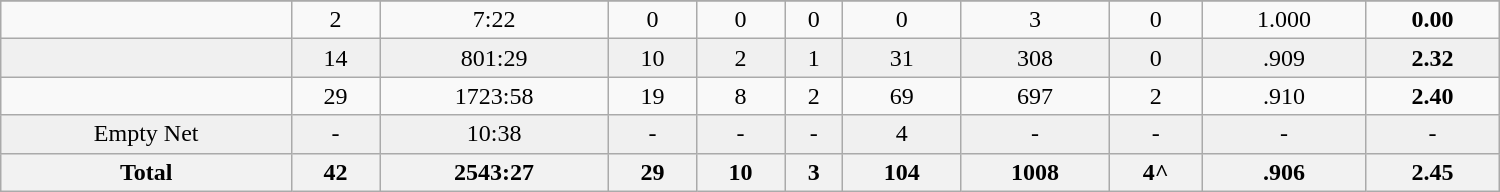<table class="wikitable sortable" width ="1000">
<tr align="center">
</tr>
<tr align="center" bgcolor="">
<td></td>
<td>2</td>
<td>7:22</td>
<td>0</td>
<td>0</td>
<td>0</td>
<td>0</td>
<td>3</td>
<td>0</td>
<td>1.000</td>
<td><strong>0.00</strong></td>
</tr>
<tr align="center" bgcolor="f0f0f0">
<td></td>
<td>14</td>
<td>801:29</td>
<td>10</td>
<td>2</td>
<td>1</td>
<td>31</td>
<td>308</td>
<td>0</td>
<td>.909</td>
<td><strong>2.32</strong></td>
</tr>
<tr align="center" bgcolor="">
<td></td>
<td>29</td>
<td>1723:58</td>
<td>19</td>
<td>8</td>
<td>2</td>
<td>69</td>
<td>697</td>
<td>2</td>
<td>.910</td>
<td><strong>2.40</strong></td>
</tr>
<tr align="center" bgcolor="f0f0f0">
<td>Empty Net</td>
<td>-</td>
<td>10:38</td>
<td>-</td>
<td>-</td>
<td>-</td>
<td>4</td>
<td>-</td>
<td>-</td>
<td>-</td>
<td>-</td>
</tr>
<tr>
<th>Total</th>
<th>42</th>
<th>2543:27</th>
<th>29</th>
<th>10</th>
<th>3</th>
<th>104</th>
<th>1008</th>
<th>4^</th>
<th>.906</th>
<th>2.45</th>
</tr>
</table>
